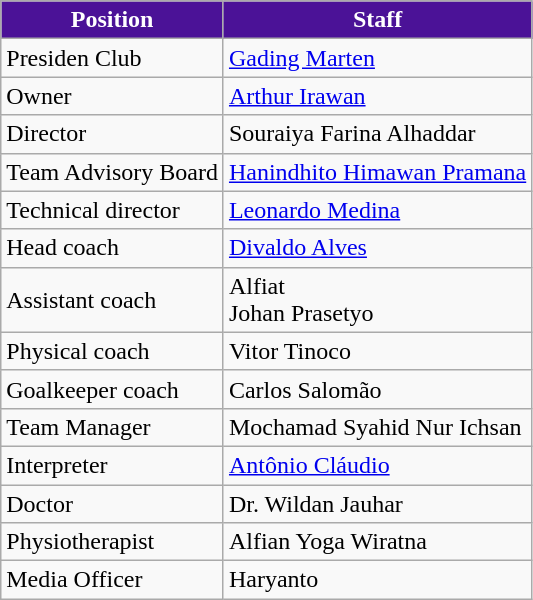<table class="wikitable">
<tr>
<th style="background-color:#4B1297; color:#FFFFFF;" scope=col>Position</th>
<th style="background-color:#4B1297; color:#FFFFFF;" scope=col>Staff</th>
</tr>
<tr>
<td>Presiden Club</td>
<td> <a href='#'>Gading Marten</a></td>
</tr>
<tr>
<td>Owner</td>
<td> <a href='#'>Arthur Irawan</a></td>
</tr>
<tr>
<td>Director</td>
<td> Souraiya Farina Alhaddar</td>
</tr>
<tr>
<td>Team Advisory Board</td>
<td> <a href='#'>Hanindhito Himawan Pramana</a></td>
</tr>
<tr>
<td>Technical director</td>
<td> <a href='#'>Leonardo Medina</a></td>
</tr>
<tr>
<td>Head coach</td>
<td> <a href='#'>Divaldo Alves</a></td>
</tr>
<tr>
<td>Assistant coach</td>
<td> Alfiat <br>  Johan Prasetyo</td>
</tr>
<tr>
<td>Physical coach</td>
<td> Vitor Tinoco</td>
</tr>
<tr>
<td>Goalkeeper coach</td>
<td> Carlos Salomão</td>
</tr>
<tr>
<td>Team Manager</td>
<td> Mochamad Syahid Nur Ichsan</td>
</tr>
<tr>
<td>Interpreter</td>
<td> <a href='#'>Antônio Cláudio</a></td>
</tr>
<tr>
<td>Doctor</td>
<td> Dr. Wildan Jauhar</td>
</tr>
<tr>
<td>Physiotherapist</td>
<td> Alfian Yoga Wiratna</td>
</tr>
<tr>
<td>Media Officer</td>
<td> Haryanto</td>
</tr>
</table>
